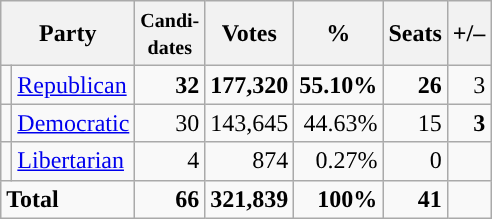<table class="wikitable" style="font-size:100%; text-align:right;">
<tr>
<th colspan=2>Party</th>
<th><small>Candi-<br>dates</small></th>
<th>Votes</th>
<th>%</th>
<th>Seats</th>
<th>+/–</th>
</tr>
<tr>
<td style="background:"></td>
<td align=left><a href='#'>Republican</a></td>
<td><strong>32</strong></td>
<td><strong>177,320</strong></td>
<td><strong>55.10%</strong></td>
<td><strong>26</strong></td>
<td>3</td>
</tr>
<tr>
<td style="background:"></td>
<td align=left><a href='#'>Democratic</a></td>
<td>30</td>
<td>143,645</td>
<td>44.63%</td>
<td>15</td>
<td><strong>3</strong></td>
</tr>
<tr>
<td style="background:"></td>
<td align=left><a href='#'>Libertarian</a></td>
<td>4</td>
<td>874</td>
<td>0.27%</td>
<td>0</td>
<td></td>
</tr>
<tr style="font-weight:bold">
<td colspan=2 align=left>Total</td>
<td>66</td>
<td>321,839</td>
<td>100%</td>
<td>41</td>
<td></td>
</tr>
</table>
